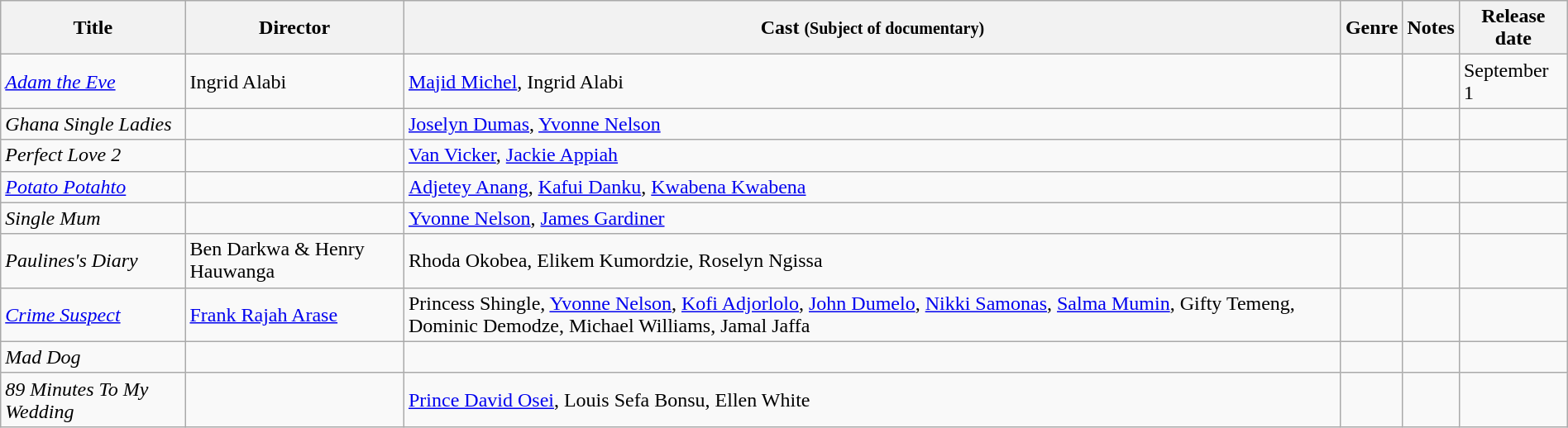<table class="wikitable sortable" style="width:100%;">
<tr>
<th>Title</th>
<th>Director</th>
<th>Cast <small>(Subject of documentary)</small></th>
<th>Genre</th>
<th>Notes</th>
<th>Release date</th>
</tr>
<tr>
<td><span></span><em><a href='#'>Adam the Eve</a></em></td>
<td>Ingrid Alabi</td>
<td><a href='#'>Majid Michel</a>, Ingrid Alabi</td>
<td></td>
<td></td>
<td>September 1</td>
</tr>
<tr>
<td><em>Ghana Single Ladies</em></td>
<td></td>
<td><a href='#'>Joselyn Dumas</a>, <a href='#'>Yvonne Nelson</a></td>
<td></td>
<td></td>
<td></td>
</tr>
<tr>
<td><em>Perfect Love 2</em></td>
<td></td>
<td><a href='#'>Van Vicker</a>, <a href='#'>Jackie Appiah</a></td>
<td></td>
<td></td>
<td></td>
</tr>
<tr>
<td><em><a href='#'>Potato Potahto</a></em></td>
<td></td>
<td><a href='#'>Adjetey Anang</a>, <a href='#'>Kafui Danku</a>, <a href='#'>Kwabena Kwabena</a></td>
<td></td>
<td></td>
<td></td>
</tr>
<tr>
<td><em>Single Mum</em></td>
<td></td>
<td><a href='#'>Yvonne Nelson</a>, <a href='#'>James Gardiner</a></td>
<td></td>
<td></td>
<td></td>
</tr>
<tr>
<td><em>Paulines's Diary</em></td>
<td>Ben Darkwa & Henry Hauwanga</td>
<td>Rhoda Okobea, Elikem Kumordzie, Roselyn Ngissa</td>
<td></td>
<td></td>
<td></td>
</tr>
<tr>
<td><em><a href='#'>Crime Suspect</a></em></td>
<td><a href='#'>Frank Rajah Arase</a></td>
<td>Princess Shingle, <a href='#'>Yvonne Nelson</a>, <a href='#'>Kofi Adjorlolo</a>, <a href='#'>John Dumelo</a>, <a href='#'>Nikki Samonas</a>, <a href='#'>Salma Mumin</a>, Gifty Temeng, Dominic Demodze, Michael Williams, Jamal Jaffa</td>
<td></td>
<td></td>
<td></td>
</tr>
<tr>
<td><em>Mad Dog</em></td>
<td></td>
<td></td>
<td></td>
<td></td>
<td></td>
</tr>
<tr>
<td><em>89 Minutes To My Wedding</em></td>
<td></td>
<td><a href='#'>Prince David Osei</a>, Louis Sefa Bonsu, Ellen White</td>
<td></td>
<td></td>
</tr>
</table>
